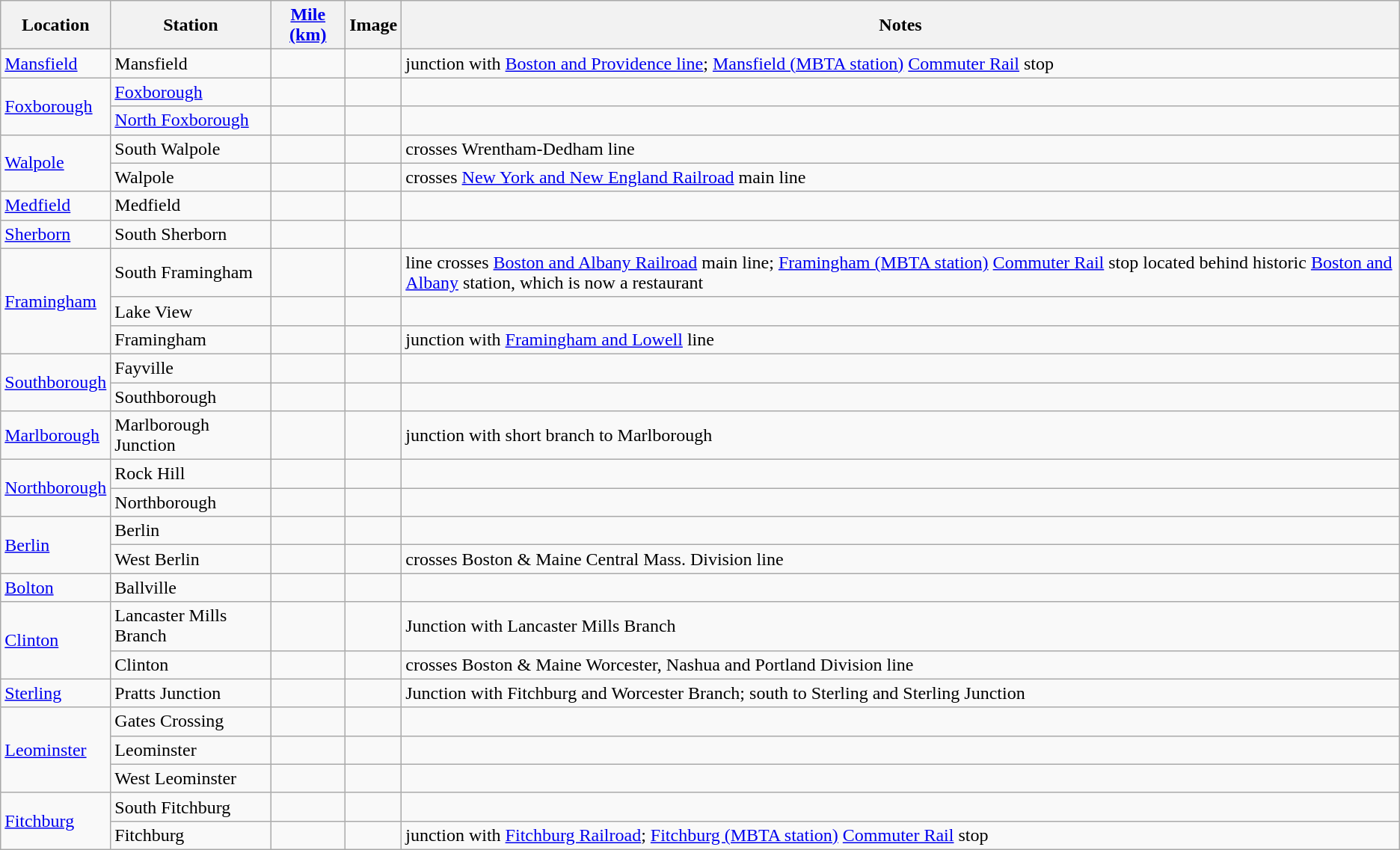<table class="wikitable">
<tr>
<th>Location</th>
<th>Station</th>
<th><a href='#'>Mile (km)</a></th>
<th>Image</th>
<th>Notes</th>
</tr>
<tr>
<td rowspan=1><a href='#'>Mansfield</a></td>
<td>Mansfield</td>
<td></td>
<td></td>
<td>junction with <a href='#'>Boston and Providence line</a>; <a href='#'>Mansfield (MBTA station)</a> <a href='#'>Commuter Rail</a> stop</td>
</tr>
<tr>
<td rowspan=2><a href='#'>Foxborough</a></td>
<td><a href='#'>Foxborough</a></td>
<td></td>
<td></td>
<td></td>
</tr>
<tr>
<td><a href='#'>North Foxborough</a></td>
<td></td>
<td></td>
<td></td>
</tr>
<tr>
<td rowspan=2><a href='#'>Walpole</a></td>
<td>South Walpole</td>
<td></td>
<td></td>
<td>crosses Wrentham-Dedham line</td>
</tr>
<tr>
<td>Walpole</td>
<td></td>
<td></td>
<td>crosses <a href='#'>New York and New England Railroad</a> main line</td>
</tr>
<tr>
<td><a href='#'>Medfield</a></td>
<td>Medfield</td>
<td></td>
<td></td>
<td></td>
</tr>
<tr>
<td><a href='#'>Sherborn</a></td>
<td>South Sherborn</td>
<td></td>
<td></td>
<td></td>
</tr>
<tr>
<td rowspan=3><a href='#'>Framingham</a></td>
<td>South Framingham</td>
<td></td>
<td></td>
<td>line crosses <a href='#'>Boston and Albany Railroad</a> main line; <a href='#'>Framingham (MBTA station)</a> <a href='#'>Commuter Rail</a> stop located behind historic <a href='#'>Boston and Albany</a> station, which is now a restaurant</td>
</tr>
<tr>
<td>Lake View</td>
<td></td>
<td></td>
<td></td>
</tr>
<tr>
<td>Framingham</td>
<td></td>
<td></td>
<td>junction with <a href='#'>Framingham and Lowell</a> line</td>
</tr>
<tr>
<td rowspan=2><a href='#'>Southborough</a></td>
<td>Fayville</td>
<td></td>
<td></td>
<td></td>
</tr>
<tr>
<td>Southborough</td>
<td></td>
<td></td>
<td></td>
</tr>
<tr>
<td><a href='#'>Marlborough</a></td>
<td>Marlborough Junction</td>
<td></td>
<td></td>
<td>junction with short branch to Marlborough</td>
</tr>
<tr>
<td rowspan=2><a href='#'>Northborough</a></td>
<td>Rock Hill</td>
<td></td>
<td></td>
<td></td>
</tr>
<tr>
<td>Northborough</td>
<td></td>
<td></td>
<td></td>
</tr>
<tr>
<td rowspan=2><a href='#'>Berlin</a></td>
<td>Berlin</td>
<td></td>
<td></td>
<td></td>
</tr>
<tr>
<td>West Berlin</td>
<td></td>
<td></td>
<td>crosses Boston & Maine Central Mass. Division line</td>
</tr>
<tr>
<td><a href='#'>Bolton</a></td>
<td>Ballville</td>
<td></td>
<td></td>
<td></td>
</tr>
<tr>
<td rowspan=2><a href='#'>Clinton</a></td>
<td>Lancaster Mills Branch</td>
<td></td>
<td></td>
<td>Junction with Lancaster Mills Branch</td>
</tr>
<tr>
<td>Clinton</td>
<td></td>
<td></td>
<td>crosses Boston & Maine Worcester, Nashua and Portland Division line</td>
</tr>
<tr>
<td><a href='#'>Sterling</a></td>
<td>Pratts Junction</td>
<td></td>
<td></td>
<td>Junction with Fitchburg and Worcester Branch; south to Sterling and Sterling Junction</td>
</tr>
<tr>
<td rowspan=3><a href='#'>Leominster</a></td>
<td>Gates Crossing</td>
<td></td>
<td></td>
<td></td>
</tr>
<tr>
<td>Leominster</td>
<td></td>
<td></td>
<td></td>
</tr>
<tr>
<td>West Leominster</td>
<td></td>
<td></td>
<td></td>
</tr>
<tr>
<td rowspan=2><a href='#'>Fitchburg</a></td>
<td>South Fitchburg</td>
<td></td>
<td></td>
<td></td>
</tr>
<tr>
<td>Fitchburg</td>
<td></td>
<td></td>
<td>junction with <a href='#'>Fitchburg Railroad</a>; <a href='#'>Fitchburg (MBTA station)</a> <a href='#'>Commuter Rail</a> stop</td>
</tr>
</table>
